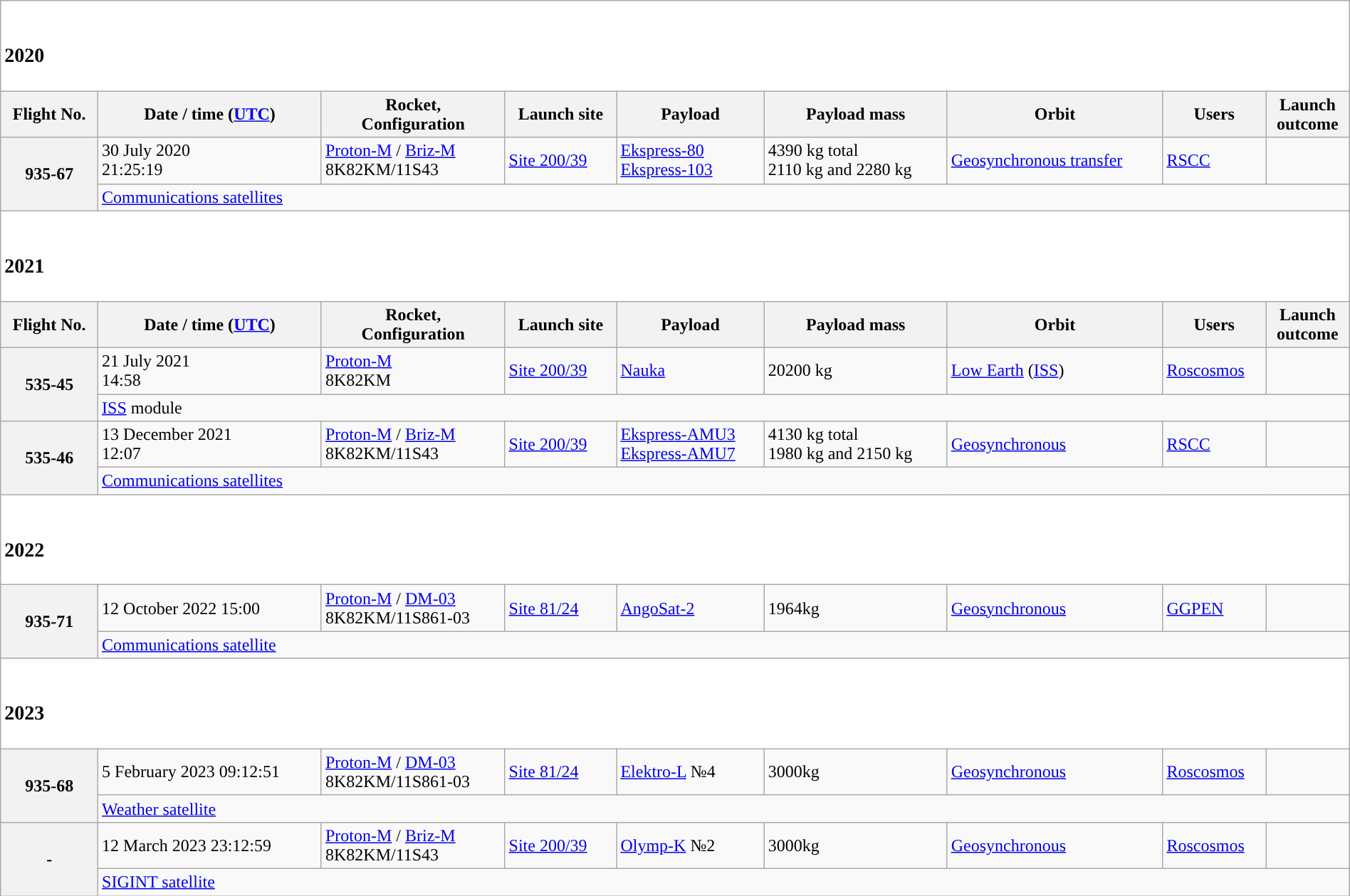<table class="wikitable plainrowheaders" style="width: 100%;">
<tr>
<td colspan=9 style="background:white;"><br><h3>2020</h3></td>
</tr>
<tr>
<th scope="col">Flight No.</th>
<th scope="col">Date / time (<a href='#'>UTC</a>)</th>
<th scope="col">Rocket,<br>Configuration</th>
<th scope="col">Launch site</th>
<th scope="col">Payload</th>
<th scope="col">Payload mass</th>
<th scope="col">Orbit</th>
<th scope="col">Users</th>
<th scope="col">Launch<br>outcome</th>
</tr>
<tr>
<th scope="row" rowspan=2 style="text-align:center;">935-67</th>
<td>30 July 2020<br>21:25:19</td>
<td><a href='#'>Proton-M</a> / <a href='#'>Briz-M</a><br>8K82KM/11S43</td>
<td><a href='#'>Site 200/39</a></td>
<td><a href='#'>Ekspress-80</a><br><a href='#'>Ekspress-103</a></td>
<td>4390 kg total<br>2110 kg and 2280 kg</td>
<td><a href='#'>Geosynchronous transfer</a></td>
<td><a href='#'>RSCC</a></td>
<td></td>
</tr>
<tr>
<td colspan=9><a href='#'>Communications satellites</a></td>
</tr>
<tr>
<td colspan=9 style="background:white;"><br><h3>2021</h3></td>
</tr>
<tr>
<th scope="col">Flight No.</th>
<th scope="col">Date / time (<a href='#'>UTC</a>)</th>
<th scope="col">Rocket, <br> Configuration</th>
<th scope="col">Launch site</th>
<th scope="col">Payload</th>
<th scope="col">Payload mass</th>
<th scope="col">Orbit</th>
<th scope="col">Users</th>
<th scope="col">Launch <br> outcome</th>
</tr>
<tr>
<th scope="row" rowspan=2 style="text-align:center;">535-45</th>
<td>21 July 2021<br>14:58</td>
<td><a href='#'>Proton-M</a><br>8K82KM</td>
<td><a href='#'>Site 200/39</a></td>
<td><a href='#'>Nauka</a></td>
<td>20200 kg</td>
<td><a href='#'>Low Earth</a> (<a href='#'>ISS</a>)</td>
<td><a href='#'>Roscosmos</a></td>
<td></td>
</tr>
<tr>
<td colspan=9><a href='#'>ISS</a> module</td>
</tr>
<tr>
<th scope="row" rowspan=2 style="text-align:center;">535-46</th>
<td>13 December 2021<br>12:07</td>
<td><a href='#'>Proton-M</a> / <a href='#'>Briz-M</a><br>8K82KM/11S43</td>
<td><a href='#'>Site 200/39</a></td>
<td><a href='#'>Ekspress-AMU3</a> <br> <a href='#'>Ekspress-AMU7</a></td>
<td>4130 kg total<br>1980 kg and 2150 kg</td>
<td><a href='#'>Geosynchronous</a></td>
<td><a href='#'>RSCC</a></td>
<td></td>
</tr>
<tr>
<td colspan=9><a href='#'>Communications satellites</a></td>
</tr>
<tr>
<td colspan=9 style="background:white;"><br><h3>2022</h3></td>
</tr>
<tr>
<th scope="row" rowspan=2 style="text-align:center;">935-71</th>
<td>12 October 2022 15:00</td>
<td><a href='#'>Proton-M</a> / <a href='#'>DM-03</a> <br>8K82KM/11S861-03</td>
<td><a href='#'>Site 81/24</a></td>
<td><a href='#'>AngoSat-2</a></td>
<td>1964kg</td>
<td><a href='#'>Geosynchronous</a></td>
<td><a href='#'>GGPEN</a></td>
<td></td>
</tr>
<tr>
<td colspan="9"><a href='#'>Communications satellite</a></td>
</tr>
<tr>
<td colspan=9 style="background:white;"><br><h3>2023</h3></td>
</tr>
<tr>
<th scope="row" rowspan=2 style="text-align:center;">935-68</th>
<td>5 February 2023 09:12:51</td>
<td><a href='#'>Proton-M</a> / <a href='#'>DM-03</a> <br>8K82KM/11S861-03</td>
<td><a href='#'>Site 81/24</a></td>
<td><a href='#'>Elektro-L</a> №4</td>
<td>3000kg</td>
<td><a href='#'>Geosynchronous</a></td>
<td><a href='#'>Roscosmos</a></td>
<td></td>
</tr>
<tr>
<td colspan="9"><a href='#'>Weather satellite</a></td>
</tr>
<tr>
<th scope="row" rowspan=2 style="text-align:center;">-</th>
<td>12 March 2023 23:12:59</td>
<td><a href='#'>Proton-M</a> / <a href='#'>Briz-M</a> <br>8K82KM/11S43</td>
<td><a href='#'>Site 200/39</a></td>
<td><a href='#'>Olymp-K</a> №2</td>
<td>3000kg</td>
<td><a href='#'>Geosynchronous</a></td>
<td><a href='#'>Roscosmos</a></td>
<td></td>
</tr>
<tr>
<td colspan="9"><a href='#'>SIGINT satellite</a></td>
</tr>
</table>
